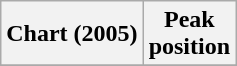<table class="wikitable plainrowheaders">
<tr>
<th scope="col">Chart (2005)</th>
<th scope="col">Peak<br>position</th>
</tr>
<tr>
</tr>
</table>
